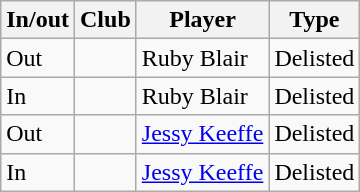<table class="wikitable plainrowheaders">
<tr>
<th scope="col"><strong>In/out</strong></th>
<th scope="col"><strong>Club</strong></th>
<th scope="col"><strong>Player</strong></th>
<th scope="col"><strong>Type</strong></th>
</tr>
<tr>
<td>Out</td>
<td></td>
<td>Ruby Blair</td>
<td>Delisted</td>
</tr>
<tr>
<td>In</td>
<td></td>
<td>Ruby Blair</td>
<td>Delisted</td>
</tr>
<tr>
<td>Out</td>
<td></td>
<td><a href='#'>Jessy Keeffe</a></td>
<td>Delisted</td>
</tr>
<tr>
<td>In</td>
<td></td>
<td><a href='#'>Jessy Keeffe</a></td>
<td>Delisted</td>
</tr>
</table>
